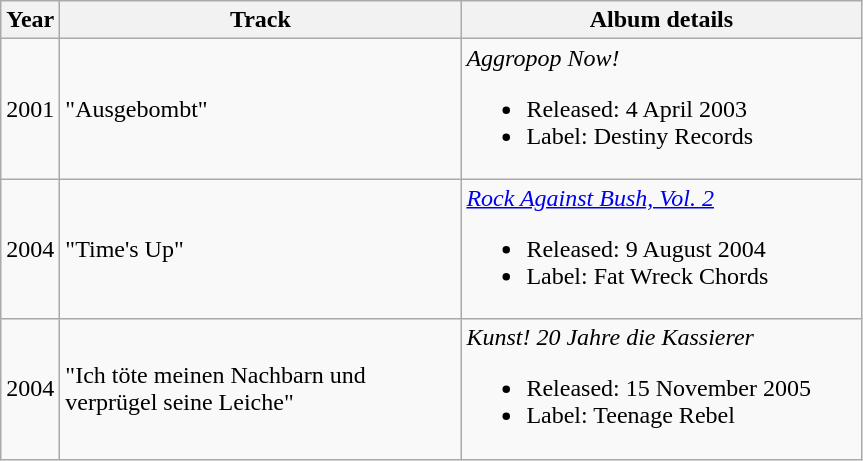<table class="wikitable">
<tr>
<th scope="col">Year</th>
<th scope="col" width="260">Track</th>
<th scope="col" width="260">Album details</th>
</tr>
<tr>
<td>2001</td>
<td>"Ausgebombt"</td>
<td><em>Aggropop Now!</em><br><ul><li>Released: 4 April 2003</li><li>Label: Destiny Records</li></ul></td>
</tr>
<tr>
<td>2004</td>
<td>"Time's Up"</td>
<td><em><a href='#'>Rock Against Bush, Vol. 2</a></em><br><ul><li>Released: 9 August 2004</li><li>Label: Fat Wreck Chords</li></ul></td>
</tr>
<tr>
<td>2004</td>
<td>"Ich töte meinen Nachbarn und verprügel seine Leiche"</td>
<td><em>Kunst! 20 Jahre die Kassierer</em><br><ul><li>Released: 15 November 2005</li><li>Label: Teenage Rebel</li></ul></td>
</tr>
</table>
